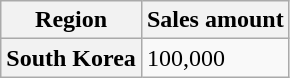<table class="wikitable plainrowheaders">
<tr>
<th>Region</th>
<th>Sales amount</th>
</tr>
<tr>
<th scope="row">South Korea</th>
<td>100,000</td>
</tr>
</table>
